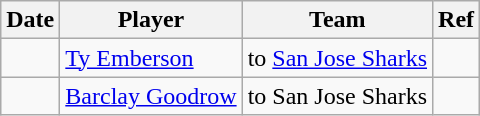<table class="wikitable">
<tr>
<th>Date</th>
<th>Player</th>
<th>Team</th>
<th>Ref</th>
</tr>
<tr>
<td></td>
<td><a href='#'>Ty Emberson</a></td>
<td>to <a href='#'>San Jose Sharks</a></td>
<td></td>
</tr>
<tr>
<td></td>
<td><a href='#'>Barclay Goodrow</a></td>
<td>to San Jose Sharks</td>
<td></td>
</tr>
</table>
